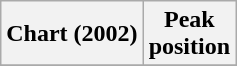<table class="wikitable plainrowheaders" style="text-align:center">
<tr>
<th scope="col">Chart (2002)</th>
<th scope="col">Peak<br>position</th>
</tr>
<tr>
</tr>
</table>
